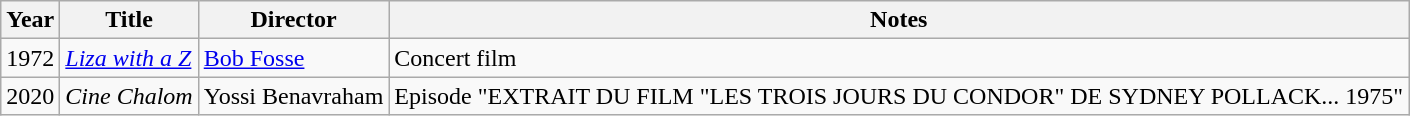<table class="wikitable plainrowheaders">
<tr>
<th>Year</th>
<th>Title</th>
<th>Director</th>
<th>Notes</th>
</tr>
<tr>
<td>1972</td>
<td><em><a href='#'>Liza with a Z</a></em></td>
<td><a href='#'>Bob Fosse</a></td>
<td>Concert film</td>
</tr>
<tr>
<td>2020</td>
<td><em>Cine Chalom</em></td>
<td>Yossi Benavraham</td>
<td>Episode "EXTRAIT DU FILM "LES TROIS JOURS DU CONDOR" DE SYDNEY POLLACK... 1975"</td>
</tr>
</table>
